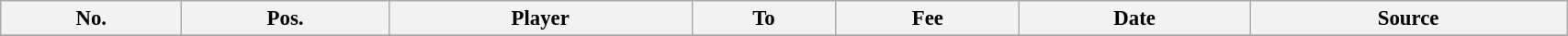<table class="wikitable sortable" style="width:90%; text-align:center; font-size:95%; text-align:center;">
<tr>
<th>No.</th>
<th>Pos.</th>
<th>Player</th>
<th>To</th>
<th>Fee</th>
<th>Date</th>
<th class="unsortable">Source</th>
</tr>
<tr>
</tr>
</table>
